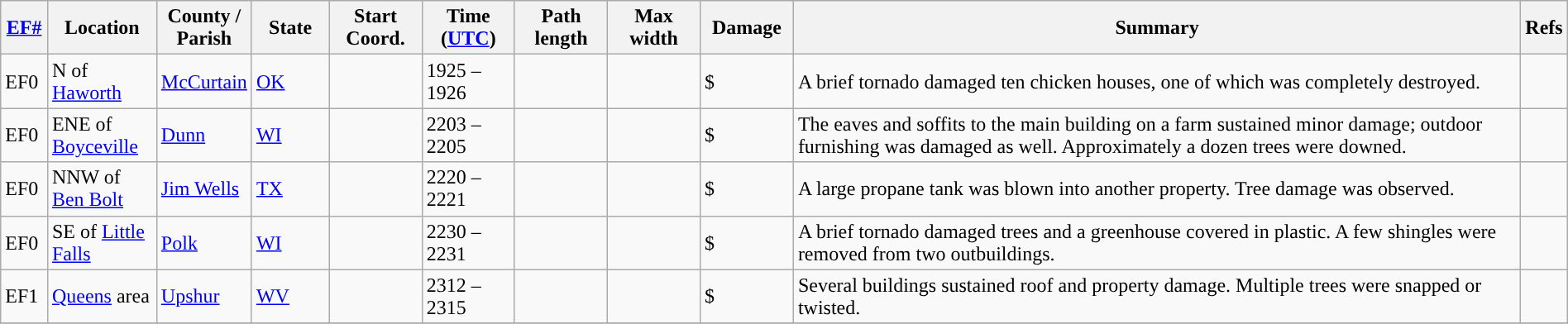<table class="wikitable sortable" style="width:100%;">
<tr>
<th scope="col" width="3%" align="center"><a href='#'>EF#</a></th>
<th scope="col" width="7%" align="center" class="unsortable">Location</th>
<th scope="col" width="6%" align="center" class="unsortable">County / Parish</th>
<th scope="col" width="5%" align="center">State</th>
<th scope="col" width="6%" align="center">Start Coord.</th>
<th scope="col" width="6%" align="center">Time (<a href='#'>UTC</a>)</th>
<th scope="col" width="6%" align="center">Path length</th>
<th scope="col" width="6%" align="center">Max width</th>
<th scope="col" width="6%" align="center">Damage</th>
<th scope="col" width="48%" class="unsortable" align="center">Summary</th>
<th scope="col" width="48%" class="unsortable" align="center">Refs</th>
</tr>
<tr>
<td>EF0</td>
<td>N of <a href='#'>Haworth</a></td>
<td><a href='#'>McCurtain</a></td>
<td><a href='#'>OK</a></td>
<td></td>
<td>1925 – 1926</td>
<td></td>
<td></td>
<td>$</td>
<td>A brief tornado damaged ten chicken houses, one of which was completely destroyed.</td>
<td></td>
</tr>
<tr>
<td>EF0</td>
<td>ENE of <a href='#'>Boyceville</a></td>
<td><a href='#'>Dunn</a></td>
<td><a href='#'>WI</a></td>
<td></td>
<td>2203 – 2205</td>
<td></td>
<td></td>
<td>$</td>
<td>The eaves and soffits to the main building on a farm sustained minor damage; outdoor furnishing was damaged as well. Approximately a dozen trees were downed.</td>
<td></td>
</tr>
<tr>
<td>EF0</td>
<td>NNW of <a href='#'>Ben Bolt</a></td>
<td><a href='#'>Jim Wells</a></td>
<td><a href='#'>TX</a></td>
<td></td>
<td>2220 – 2221</td>
<td></td>
<td></td>
<td>$</td>
<td>A large propane tank was blown into another property. Tree damage was observed.</td>
<td></td>
</tr>
<tr>
<td>EF0</td>
<td>SE of <a href='#'>Little Falls</a></td>
<td><a href='#'>Polk</a></td>
<td><a href='#'>WI</a></td>
<td></td>
<td>2230 – 2231</td>
<td></td>
<td></td>
<td>$</td>
<td>A brief tornado damaged trees and a greenhouse covered in plastic. A few shingles were removed from two outbuildings.</td>
<td></td>
</tr>
<tr>
<td>EF1</td>
<td><a href='#'>Queens</a> area</td>
<td><a href='#'>Upshur</a></td>
<td><a href='#'>WV</a></td>
<td></td>
<td>2312 – 2315</td>
<td></td>
<td></td>
<td>$</td>
<td>Several buildings sustained roof and property damage. Multiple trees were snapped or twisted.</td>
<td></td>
</tr>
<tr>
</tr>
</table>
